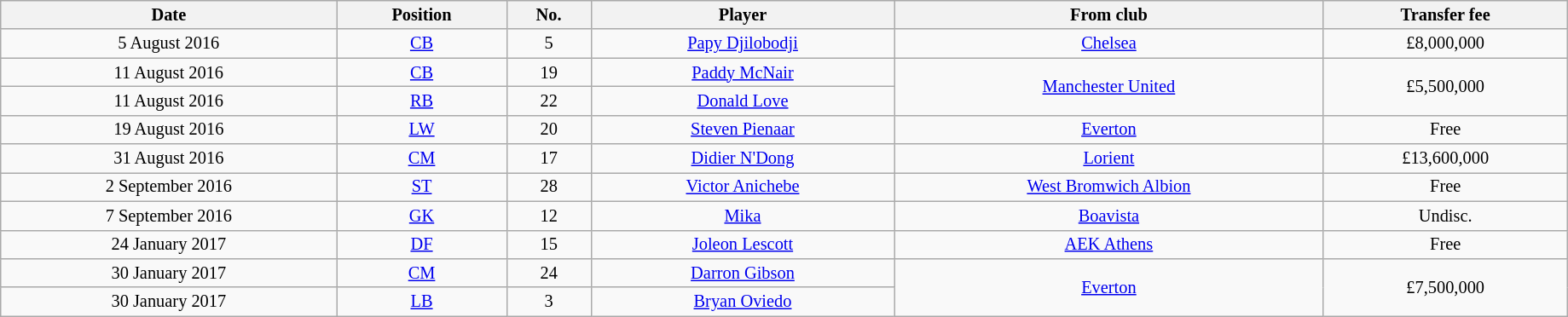<table class="wikitable sortable" style="width:97%; text-align:center; font-size:85%; text-align:centre">
<tr>
<th>Date</th>
<th>Position</th>
<th>No.</th>
<th>Player</th>
<th>From club</th>
<th>Transfer fee</th>
</tr>
<tr>
<td>5 August 2016</td>
<td><a href='#'>CB</a></td>
<td>5</td>
<td> <a href='#'>Papy Djilobodji</a></td>
<td> <a href='#'>Chelsea</a></td>
<td>£8,000,000</td>
</tr>
<tr>
<td>11 August 2016</td>
<td><a href='#'>CB</a></td>
<td>19</td>
<td> <a href='#'>Paddy McNair</a></td>
<td style="text-align: center;" rowspan="2"> <a href='#'>Manchester United</a></td>
<td style="text-align: center;" rowspan="2">£5,500,000</td>
</tr>
<tr>
<td>11 August 2016</td>
<td><a href='#'>RB</a></td>
<td>22</td>
<td> <a href='#'>Donald Love</a></td>
</tr>
<tr>
<td>19 August 2016</td>
<td><a href='#'>LW</a></td>
<td>20</td>
<td> <a href='#'>Steven Pienaar</a></td>
<td> <a href='#'>Everton</a></td>
<td>Free</td>
</tr>
<tr>
<td>31 August 2016</td>
<td><a href='#'>CM</a></td>
<td>17</td>
<td> <a href='#'>Didier N'Dong</a></td>
<td> <a href='#'>Lorient</a></td>
<td>£13,600,000</td>
</tr>
<tr>
<td>2 September 2016</td>
<td><a href='#'>ST</a></td>
<td>28</td>
<td> <a href='#'>Victor Anichebe</a></td>
<td> <a href='#'>West Bromwich Albion</a></td>
<td>Free</td>
</tr>
<tr>
<td>7 September 2016</td>
<td><a href='#'>GK</a></td>
<td>12</td>
<td> <a href='#'>Mika</a></td>
<td> <a href='#'>Boavista</a></td>
<td>Undisc.</td>
</tr>
<tr>
<td>24 January 2017</td>
<td><a href='#'>DF</a></td>
<td>15</td>
<td> <a href='#'>Joleon Lescott</a></td>
<td> <a href='#'>AEK Athens</a></td>
<td>Free</td>
</tr>
<tr>
<td>30 January 2017</td>
<td><a href='#'>CM</a></td>
<td>24</td>
<td> <a href='#'>Darron Gibson</a></td>
<td style="text-align: center;" rowspan="2"> <a href='#'>Everton</a></td>
<td style="text-align: center;" rowspan="2">£7,500,000</td>
</tr>
<tr>
<td>30 January 2017</td>
<td><a href='#'>LB</a></td>
<td>3</td>
<td> <a href='#'>Bryan Oviedo</a></td>
</tr>
</table>
